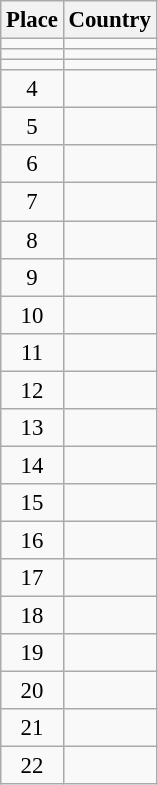<table class="wikitable" style="font-size:95%;">
<tr>
<th>Place</th>
<th>Country</th>
</tr>
<tr>
<td align="center"></td>
<td></td>
</tr>
<tr>
<td align="center"></td>
<td></td>
</tr>
<tr>
<td align="center"></td>
<td></td>
</tr>
<tr>
<td align="center">4</td>
<td></td>
</tr>
<tr>
<td align="center">5</td>
<td></td>
</tr>
<tr>
<td align="center">6</td>
<td></td>
</tr>
<tr>
<td align="center">7</td>
<td></td>
</tr>
<tr>
<td align="center">8</td>
<td></td>
</tr>
<tr>
<td align="center">9</td>
<td></td>
</tr>
<tr>
<td align="center">10</td>
<td></td>
</tr>
<tr>
<td align="center">11</td>
<td></td>
</tr>
<tr>
<td align="center">12</td>
<td></td>
</tr>
<tr>
<td align="center">13</td>
<td></td>
</tr>
<tr>
<td align="center">14</td>
<td></td>
</tr>
<tr>
<td align="center">15</td>
<td></td>
</tr>
<tr>
<td align="center">16</td>
<td></td>
</tr>
<tr>
<td align=center>17</td>
<td></td>
</tr>
<tr>
<td align=center>18</td>
<td></td>
</tr>
<tr>
<td align=center>19</td>
<td></td>
</tr>
<tr>
<td align=center>20</td>
<td></td>
</tr>
<tr>
<td align=center>21</td>
<td></td>
</tr>
<tr>
<td align=center>22</td>
<td></td>
</tr>
</table>
